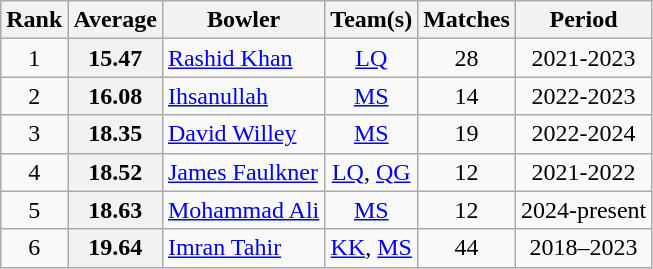<table class="wikitable" style="text-align:center;">
<tr>
<th>Rank</th>
<th>Average</th>
<th>Bowler</th>
<th>Team(s)</th>
<th>Matches</th>
<th>Period</th>
</tr>
<tr>
<td>1</td>
<th>15.47</th>
<td style="text-align:left"><a href='#'>Rashid Khan</a></td>
<td><a href='#'>LQ</a></td>
<td>28</td>
<td>2021-2023</td>
</tr>
<tr>
<td>2</td>
<th>16.08</th>
<td style="text-align:left"><a href='#'>Ihsanullah</a></td>
<td><a href='#'>MS</a></td>
<td>14</td>
<td>2022-2023</td>
</tr>
<tr>
<td>3</td>
<th>18.35</th>
<td style="text-align:left"><a href='#'>David Willey</a></td>
<td><a href='#'>MS</a></td>
<td>19</td>
<td>2022-2024</td>
</tr>
<tr>
<td>4</td>
<th>18.52</th>
<td style="text-align:left"><a href='#'>James Faulkner</a></td>
<td><a href='#'>LQ</a>, <a href='#'>QG</a></td>
<td>12</td>
<td>2021-2022</td>
</tr>
<tr>
<td>5</td>
<th>18.63</th>
<td style="text-align:left"><a href='#'>Mohammad Ali</a></td>
<td><a href='#'>MS</a></td>
<td>12</td>
<td>2024-present</td>
</tr>
<tr>
<td>6</td>
<th>19.64</th>
<td style="text-align:left"><a href='#'>Imran Tahir</a></td>
<td><a href='#'>KK</a>, <a href='#'>MS</a></td>
<td>44</td>
<td>2018–2023</td>
</tr>
</table>
